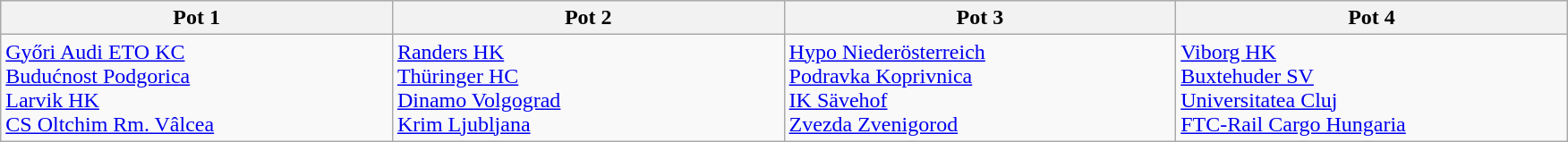<table class="wikitable">
<tr>
<th width=15%>Pot 1</th>
<th width=15%>Pot 2</th>
<th width=15%>Pot 3</th>
<th width=15%>Pot 4</th>
</tr>
<tr>
<td valign="top"> <a href='#'>Győri Audi ETO KC</a><br> <a href='#'>Budućnost Podgorica</a><br> <a href='#'>Larvik HK</a><br> <a href='#'>CS Oltchim Rm. Vâlcea</a></td>
<td valign="top"> <a href='#'>Randers HK</a><br> <a href='#'>Thüringer HC</a><br> <a href='#'>Dinamo Volgograd</a><br> <a href='#'>Krim Ljubljana</a></td>
<td valign="top"> <a href='#'>Hypo Niederösterreich</a> <br> <a href='#'>Podravka Koprivnica</a><br> <a href='#'>IK Sävehof</a><br> <a href='#'>Zvezda Zvenigorod</a></td>
<td valign="top"> <a href='#'>Viborg HK</a><br> <a href='#'>Buxtehuder SV</a><br> <a href='#'>Universitatea Cluj</a><br> <a href='#'>FTC-Rail Cargo Hungaria</a></td>
</tr>
</table>
